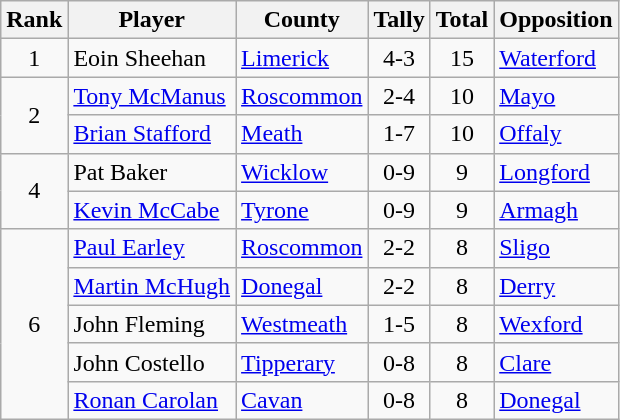<table class="wikitable">
<tr>
<th>Rank</th>
<th>Player</th>
<th>County</th>
<th>Tally</th>
<th>Total</th>
<th>Opposition</th>
</tr>
<tr>
<td rowspan=1 align=center>1</td>
<td>Eoin Sheehan</td>
<td><a href='#'>Limerick</a></td>
<td align=center>4-3</td>
<td align=center>15</td>
<td><a href='#'>Waterford</a></td>
</tr>
<tr>
<td rowspan=2 align=center>2</td>
<td><a href='#'>Tony McManus</a></td>
<td><a href='#'>Roscommon</a></td>
<td align=center>2-4</td>
<td align=center>10</td>
<td><a href='#'>Mayo</a></td>
</tr>
<tr>
<td><a href='#'>Brian Stafford</a></td>
<td><a href='#'>Meath</a></td>
<td align=center>1-7</td>
<td align=center>10</td>
<td><a href='#'>Offaly</a></td>
</tr>
<tr>
<td rowspan=2 align=center>4</td>
<td>Pat Baker</td>
<td><a href='#'>Wicklow</a></td>
<td align=center>0-9</td>
<td align=center>9</td>
<td><a href='#'>Longford</a></td>
</tr>
<tr>
<td><a href='#'>Kevin McCabe</a></td>
<td><a href='#'>Tyrone</a></td>
<td align=center>0-9</td>
<td align=center>9</td>
<td><a href='#'>Armagh</a></td>
</tr>
<tr>
<td rowspan=5 align=center>6</td>
<td><a href='#'>Paul Earley</a></td>
<td><a href='#'>Roscommon</a></td>
<td align=center>2-2</td>
<td align=center>8</td>
<td><a href='#'>Sligo</a></td>
</tr>
<tr>
<td><a href='#'>Martin McHugh</a></td>
<td><a href='#'>Donegal</a></td>
<td align=center>2-2</td>
<td align=center>8</td>
<td><a href='#'>Derry</a></td>
</tr>
<tr>
<td>John Fleming</td>
<td><a href='#'>Westmeath</a></td>
<td align=center>1-5</td>
<td align=center>8</td>
<td><a href='#'>Wexford</a></td>
</tr>
<tr>
<td>John Costello</td>
<td><a href='#'>Tipperary</a></td>
<td align=center>0-8</td>
<td align=center>8</td>
<td><a href='#'>Clare</a></td>
</tr>
<tr>
<td><a href='#'>Ronan Carolan</a></td>
<td><a href='#'>Cavan</a></td>
<td align=center>0-8</td>
<td align=center>8</td>
<td><a href='#'>Donegal</a></td>
</tr>
</table>
